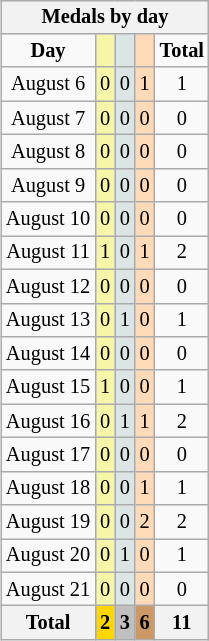<table class="wikitable" style="font-size:85%; float:right">
<tr align=center>
<th colspan=7>Medals by day</th>
</tr>
<tr align=center>
<td><strong>Day</strong></td>
<td style="background:#f7f6a8;"></td>
<td style="background:#dce5e5;"></td>
<td style="background:#ffdab9;"></td>
<td><strong>Total</strong></td>
</tr>
<tr align=center>
<td>August 6</td>
<td style="background:#f7f6a8;">0</td>
<td style="background:#dce5e5;">0</td>
<td style="background:#ffdab9;">1</td>
<td>1</td>
</tr>
<tr align=center>
<td>August 7</td>
<td style="background:#f7f6a8;">0</td>
<td style="background:#dce5e5;">0</td>
<td style="background:#ffdab9;">0</td>
<td>0</td>
</tr>
<tr align=center>
<td>August 8</td>
<td style="background:#f7f6a8;">0</td>
<td style="background:#dce5e5;">0</td>
<td style="background:#ffdab9;">0</td>
<td>0</td>
</tr>
<tr align=center>
<td>August 9</td>
<td style="background:#f7f6a8;">0</td>
<td style="background:#dce5e5;">0</td>
<td style="background:#ffdab9;">0</td>
<td>0</td>
</tr>
<tr align=center>
<td>August 10</td>
<td style="background:#f7f6a8;">0</td>
<td style="background:#dce5e5;">0</td>
<td style="background:#ffdab9;">0</td>
<td>0</td>
</tr>
<tr align=center>
<td>August 11</td>
<td style="background:#f7f6a8;">1</td>
<td style="background:#dce5e5;">0</td>
<td style="background:#ffdab9;">1</td>
<td>2</td>
</tr>
<tr align=center>
<td>August 12</td>
<td style="background:#f7f6a8;">0</td>
<td style="background:#dce5e5;">0</td>
<td style="background:#ffdab9;">0</td>
<td>0</td>
</tr>
<tr align=center>
<td>August 13</td>
<td style="background:#f7f6a8;">0</td>
<td style="background:#dce5e5;">1</td>
<td style="background:#ffdab9;">0</td>
<td>1</td>
</tr>
<tr align=center>
<td>August 14</td>
<td style="background:#f7f6a8;">0</td>
<td style="background:#dce5e5;">0</td>
<td style="background:#ffdab9;">0</td>
<td>0</td>
</tr>
<tr align=center>
<td>August 15</td>
<td style="background:#f7f6a8;">1</td>
<td style="background:#dce5e5;">0</td>
<td style="background:#ffdab9;">0</td>
<td>1</td>
</tr>
<tr align=center>
<td>August 16</td>
<td style="background:#f7f6a8;">0</td>
<td style="background:#dce5e5;">1</td>
<td style="background:#ffdab9;">1</td>
<td>2</td>
</tr>
<tr align=center>
<td>August 17</td>
<td style="background:#f7f6a8;">0</td>
<td style="background:#dce5e5;">0</td>
<td style="background:#ffdab9;">0</td>
<td>0</td>
</tr>
<tr align=center>
<td>August 18</td>
<td style="background:#f7f6a8;">0</td>
<td style="background:#dce5e5;">0</td>
<td style="background:#ffdab9;">1</td>
<td>1</td>
</tr>
<tr align=center>
<td>August 19</td>
<td style="background:#f7f6a8;">0</td>
<td style="background:#dce5e5;">0</td>
<td style="background:#ffdab9;">2</td>
<td>2</td>
</tr>
<tr align=center>
<td>August 20</td>
<td style="background:#f7f6a8;">0</td>
<td style="background:#dce5e5;">1</td>
<td style="background:#ffdab9;">0</td>
<td>1</td>
</tr>
<tr align=center>
<td>August 21</td>
<td style="background:#f7f6a8;">0</td>
<td style="background:#dce5e5;">0</td>
<td style="background:#ffdab9;">0</td>
<td>0</td>
</tr>
<tr align=center>
<th>Total</th>
<th style="background:gold;">2</th>
<th style="background:silver;">3</th>
<th style="background:#c96;">6</th>
<th>11</th>
</tr>
</table>
